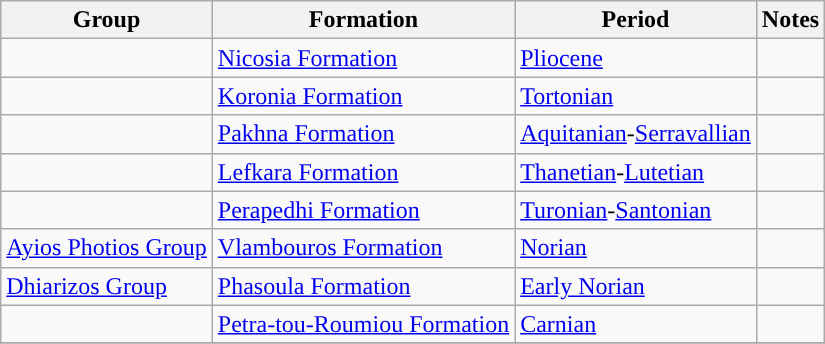<table class="wikitable sortable">
<tr>
<th>Group</th>
<th>Formation</th>
<th>Period</th>
<th class="unsortable">Notes</th>
</tr>
<tr>
<td></td>
<td><a href='#'>Nicosia Formation</a></td>
<td style="background-color: "><a href='#'>Pliocene</a></td>
<td align=center></td>
</tr>
<tr>
<td></td>
<td><a href='#'>Koronia Formation</a></td>
<td style="background-color: "><a href='#'>Tortonian</a></td>
<td align=center></td>
</tr>
<tr>
<td></td>
<td><a href='#'>Pakhna Formation</a></td>
<td style="background-color: "><a href='#'>Aquitanian</a>-<a href='#'>Serravallian</a></td>
<td align=center></td>
</tr>
<tr>
<td></td>
<td><a href='#'>Lefkara Formation</a></td>
<td style="background-color: "><a href='#'>Thanetian</a>-<a href='#'>Lutetian</a></td>
<td align=center></td>
</tr>
<tr>
<td></td>
<td><a href='#'>Perapedhi Formation</a></td>
<td style="background-color: "><a href='#'>Turonian</a>-<a href='#'>Santonian</a></td>
<td align=center></td>
</tr>
<tr>
<td><a href='#'>Ayios Photios Group</a></td>
<td><a href='#'>Vlambouros Formation</a></td>
<td style="background-color: "><a href='#'>Norian</a></td>
<td align=center></td>
</tr>
<tr>
<td><a href='#'>Dhiarizos Group</a></td>
<td><a href='#'>Phasoula Formation</a></td>
<td style="background-color: "><a href='#'>Early Norian</a></td>
<td align=center></td>
</tr>
<tr>
<td></td>
<td><a href='#'>Petra-tou-Roumiou Formation</a></td>
<td style="background-color: "><a href='#'>Carnian</a></td>
<td align=center></td>
</tr>
<tr>
</tr>
</table>
